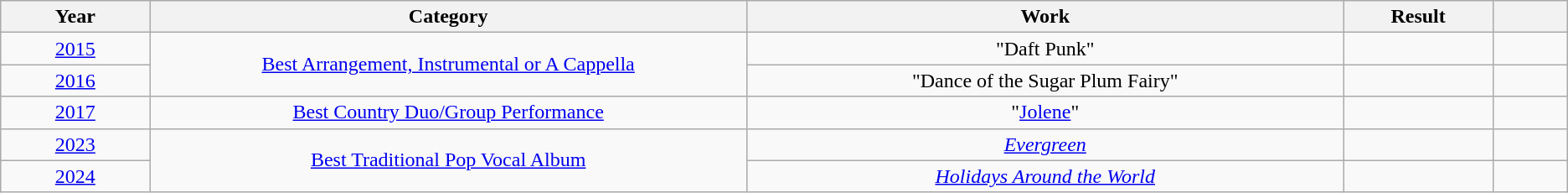<table class="wikitable">
<tr>
<th style="width:5%;">Year</th>
<th style="width:20%;">Category</th>
<th style="width:20%;">Work</th>
<th style="width:5%;">Result</th>
<th style="width:2.5%;"></th>
</tr>
<tr>
<td style="text-align:center;"><a href='#'>2015</a></td>
<td style="text-align:center;" rowspan="2"><a href='#'>Best Arrangement, Instrumental or A Cappella</a></td>
<td style="text-align:center;">"Daft Punk"</td>
<td></td>
<td style="text-align:center;"></td>
</tr>
<tr>
<td style="text-align:center;"><a href='#'>2016</a></td>
<td style="text-align:center;">"Dance of the Sugar Plum Fairy"</td>
<td></td>
<td style="text-align:center;"></td>
</tr>
<tr>
<td style="text-align:center;"><a href='#'>2017</a></td>
<td style="text-align:center;"><a href='#'>Best Country Duo/Group Performance</a></td>
<td style="text-align:center;">"<a href='#'>Jolene</a>" </td>
<td></td>
<td style="text-align:center;"></td>
</tr>
<tr>
<td style="text-align:center;"><a href='#'>2023</a></td>
<td style="text-align:center;" rowspan="2"><a href='#'>Best Traditional Pop Vocal Album</a></td>
<td style="text-align:center;"><em><a href='#'>Evergreen</a></em></td>
<td></td>
<td style="text-align:center;"></td>
</tr>
<tr>
<td style="text-align:center;"><a href='#'>2024</a></td>
<td style="text-align:center;"><em><a href='#'>Holidays Around the World</a></em></td>
<td></td>
<td style="text-align:center;"></td>
</tr>
</table>
